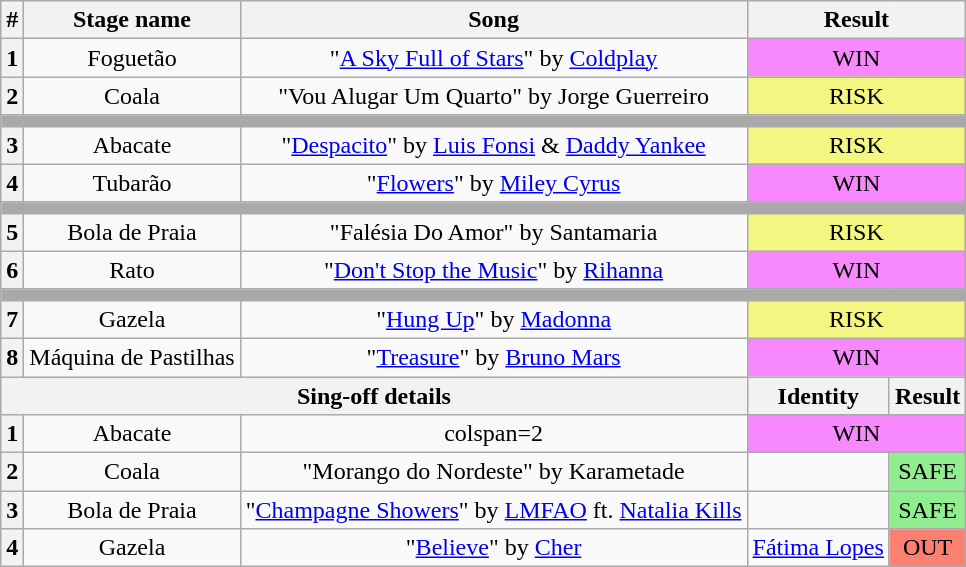<table class="wikitable plainrowheaders" style="text-align: center;">
<tr>
<th>#</th>
<th>Stage name</th>
<th>Song</th>
<th colspan=2>Result</th>
</tr>
<tr>
<th>1</th>
<td>Foguetão</td>
<td>"<a href='#'>A Sky Full of Stars</a>" by <a href='#'>Coldplay</a></td>
<td colspan=2 bgcolor="#F888FD">WIN</td>
</tr>
<tr>
<th>2</th>
<td>Coala</td>
<td>"Vou Alugar Um Quarto" by Jorge Guerreiro</td>
<td colspan=2 bgcolor="#F3F781">RISK</td>
</tr>
<tr>
<td colspan="5" style="background:darkgray"></td>
</tr>
<tr>
<th>3</th>
<td>Abacate</td>
<td>"<a href='#'>Despacito</a>" by <a href='#'>Luis Fonsi</a> & <a href='#'>Daddy Yankee</a></td>
<td colspan=2 bgcolor="#F3F781">RISK</td>
</tr>
<tr>
<th>4</th>
<td>Tubarão</td>
<td>"<a href='#'>Flowers</a>" by <a href='#'>Miley Cyrus</a></td>
<td colspan=2 bgcolor="#F888FD">WIN</td>
</tr>
<tr>
<td colspan="5" style="background:darkgray"></td>
</tr>
<tr>
<th>5</th>
<td>Bola de Praia</td>
<td>"Falésia Do Amor" by Santamaria</td>
<td colspan=2 bgcolor="#F3F781">RISK</td>
</tr>
<tr>
<th>6</th>
<td>Rato</td>
<td>"<a href='#'>Don't Stop the Music</a>" by <a href='#'>Rihanna</a></td>
<td colspan=2 bgcolor="#F888FD">WIN</td>
</tr>
<tr>
<td colspan="5" style="background:darkgray"></td>
</tr>
<tr>
<th>7</th>
<td>Gazela</td>
<td>"<a href='#'>Hung Up</a>" by <a href='#'>Madonna</a></td>
<td colspan=2 bgcolor="#F3F781">RISK</td>
</tr>
<tr>
<th>8</th>
<td>Máquina de Pastilhas</td>
<td>"<a href='#'>Treasure</a>" by <a href='#'>Bruno Mars</a></td>
<td colspan=2 bgcolor="#F888FD">WIN</td>
</tr>
<tr>
<th colspan="3">Sing-off details</th>
<th>Identity</th>
<th>Result</th>
</tr>
<tr>
<th>1</th>
<td>Abacate</td>
<td>colspan=2 </td>
<td colspan=2 bgcolor="#F888FD">WIN</td>
</tr>
<tr>
<th>2</th>
<td>Coala</td>
<td>"Morango do Nordeste" by Karametade</td>
<td></td>
<td bgcolor=lightgreen>SAFE</td>
</tr>
<tr>
<th>3</th>
<td>Bola de Praia</td>
<td>"<a href='#'>Champagne Showers</a>" by <a href='#'>LMFAO</a> ft. <a href='#'>Natalia Kills</a></td>
<td></td>
<td bgcolor=lightgreen>SAFE</td>
</tr>
<tr>
<th>4</th>
<td>Gazela</td>
<td>"<a href='#'>Believe</a>" by <a href='#'>Cher</a></td>
<td><a href='#'>Fátima Lopes</a></td>
<td bgcolor="salmon">OUT</td>
</tr>
</table>
